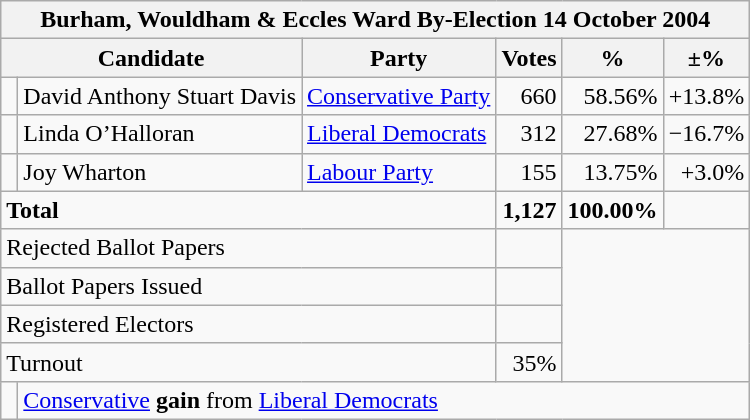<table class="wikitable" border="1" style="text-align:right; font-size:100%">
<tr>
<th align=center colspan=6>Burham, Wouldham & Eccles Ward By-Election 14 October 2004</th>
</tr>
<tr>
<th align=left colspan=2>Candidate</th>
<th align=left>Party</th>
<th align=center>Votes</th>
<th align=center>%</th>
<th align=center>±%</th>
</tr>
<tr>
<td bgcolor=> </td>
<td align=left>David Anthony Stuart Davis</td>
<td align=left><a href='#'>Conservative Party</a></td>
<td>660</td>
<td>58.56%</td>
<td>+13.8%</td>
</tr>
<tr>
<td bgcolor=> </td>
<td align=left>Linda O’Halloran</td>
<td align=left><a href='#'>Liberal Democrats</a></td>
<td>312</td>
<td>27.68%</td>
<td>−16.7%</td>
</tr>
<tr>
<td bgcolor=> </td>
<td align=left>Joy Wharton</td>
<td align=left><a href='#'>Labour Party</a></td>
<td>155</td>
<td>13.75%</td>
<td>+3.0%</td>
</tr>
<tr>
<td align=left colspan=3><strong>Total</strong></td>
<td><strong>1,127</strong></td>
<td><strong>100.00%</strong></td>
<td></td>
</tr>
<tr>
<td align=left colspan=3>Rejected Ballot Papers</td>
<td></td>
<td rowspan=4 colspan=2></td>
</tr>
<tr>
<td align=left colspan=3>Ballot Papers Issued</td>
<td></td>
</tr>
<tr>
<td align=left colspan=3>Registered Electors</td>
<td></td>
</tr>
<tr>
<td align=left colspan=3>Turnout</td>
<td>35%</td>
</tr>
<tr>
<td bgcolor=> </td>
<td align=left colspan=6><a href='#'>Conservative</a> <strong>gain</strong> from <a href='#'>Liberal Democrats</a></td>
</tr>
</table>
